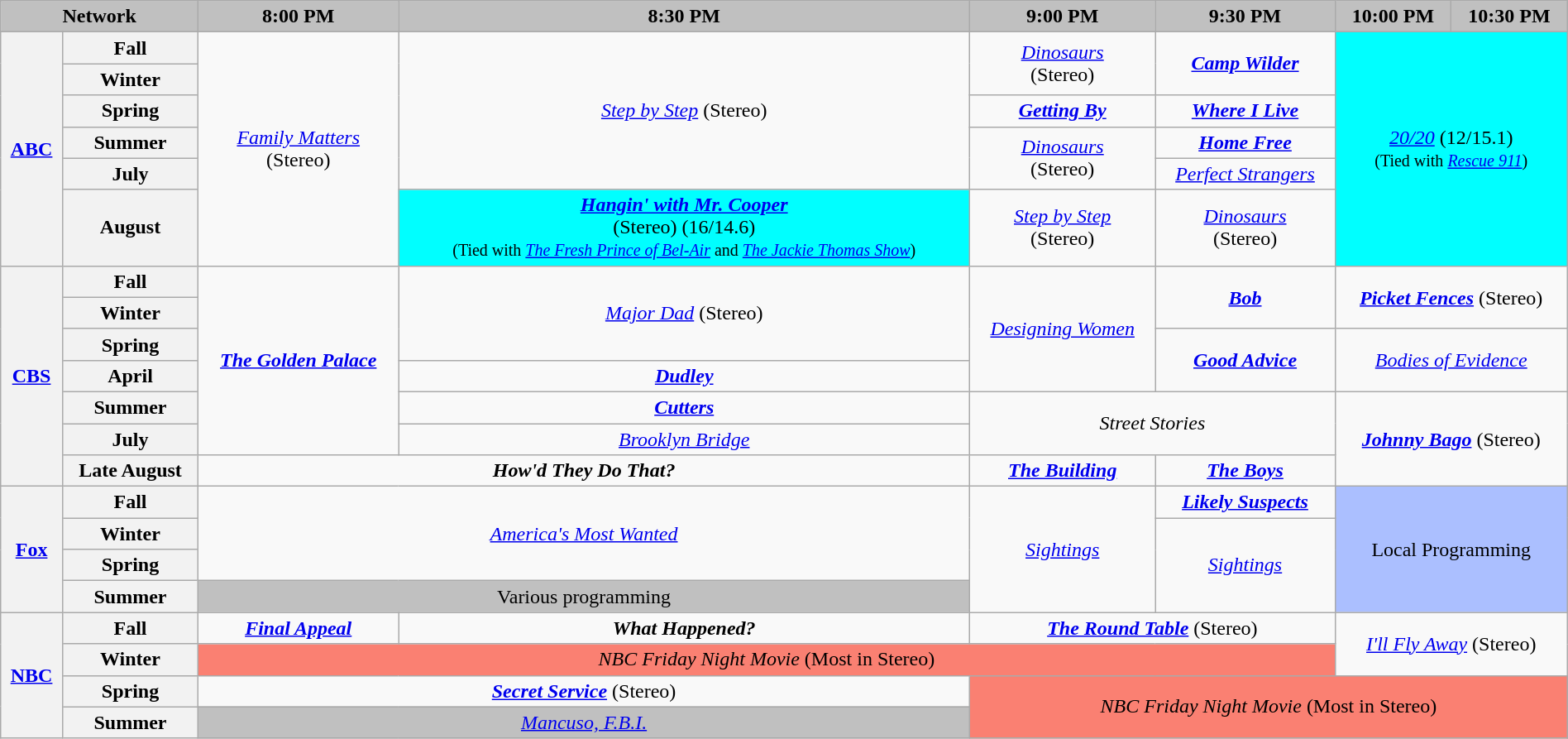<table class="wikitable" style="width:100%;margin-right:0;text-align:center">
<tr>
<th colspan="2" style="background:silver; text-align:center;">Network</th>
<th style="background:silver; text-align:center;">8:00 PM</th>
<th style="background:silver; text-align:center;">8:30 PM</th>
<th style="background:silver; text-align:center;">9:00 PM</th>
<th style="background:silver; text-align:center;">9:30 PM</th>
<th style="background:silver; text-align:center;">10:00 PM</th>
<th style="background:silver; text-align:center;">10:30 PM</th>
</tr>
<tr>
<th rowspan="6"><a href='#'>ABC</a></th>
<th>Fall</th>
<td rowspan="6"><em><a href='#'>Family Matters</a></em><br>(Stereo)</td>
<td rowspan="5"><em><a href='#'>Step by Step</a></em> (Stereo)</td>
<td rowspan="2"><em><a href='#'>Dinosaurs</a></em><br>(Stereo)</td>
<td rowspan="2"><strong><em><a href='#'>Camp Wilder</a></em></strong></td>
<td style="background:#0ff;" rowspan="6" colspan="2"><em><a href='#'>20/20</a></em> (12/15.1)<br><small>(Tied with <em><a href='#'>Rescue 911</a></em>)</small></td>
</tr>
<tr>
<th>Winter</th>
</tr>
<tr>
<th>Spring</th>
<td><strong><em><a href='#'>Getting By</a></em></strong></td>
<td><strong><em><a href='#'>Where I Live</a></em></strong></td>
</tr>
<tr>
<th>Summer</th>
<td rowspan="2"><em><a href='#'>Dinosaurs</a></em><br>(Stereo)</td>
<td><strong><em><a href='#'>Home Free</a></em></strong></td>
</tr>
<tr>
<th>July</th>
<td><em><a href='#'>Perfect Strangers</a></em></td>
</tr>
<tr>
<th>August</th>
<td style="background:#0ff;"><strong><em><a href='#'>Hangin' with Mr. Cooper</a></em></strong><br>(Stereo) (16/14.6)<br><small>(Tied with <em><a href='#'>The Fresh Prince of Bel-Air</a></em> and <em><a href='#'>The Jackie Thomas Show</a></em>)</small></td>
<td><em><a href='#'>Step by Step</a></em><br>(Stereo)</td>
<td><em><a href='#'>Dinosaurs</a></em><br>(Stereo)</td>
</tr>
<tr>
<th rowspan="7"><a href='#'>CBS</a></th>
<th>Fall</th>
<td rowspan="6"><strong><em><a href='#'>The Golden Palace</a></em></strong></td>
<td rowspan="3"><em><a href='#'>Major Dad</a></em> (Stereo)</td>
<td rowspan="4"><em><a href='#'>Designing Women</a></em></td>
<td rowspan="2"><strong><em><a href='#'>Bob</a></em></strong></td>
<td rowspan="2" colspan="2"><strong><em><a href='#'>Picket Fences</a></em></strong> (Stereo)</td>
</tr>
<tr>
<th>Winter</th>
</tr>
<tr>
<th>Spring</th>
<td rowspan="2"><strong><em><a href='#'>Good Advice</a></em></strong></td>
<td rowspan="2" colspan="2"><em><a href='#'>Bodies of Evidence</a></em></td>
</tr>
<tr>
<th>April</th>
<td><strong><em><a href='#'>Dudley</a></em></strong></td>
</tr>
<tr>
<th>Summer</th>
<td><strong><em><a href='#'>Cutters</a></em></strong></td>
<td rowspan="2" colspan="2"><em>Street Stories</em></td>
<td rowspan="3" colspan="2"><strong><em><a href='#'>Johnny Bago</a></em></strong> (Stereo)</td>
</tr>
<tr>
<th>July</th>
<td colspan="1"><em><a href='#'>Brooklyn Bridge</a></em></td>
</tr>
<tr>
<th>Late August</th>
<td colspan="2"><strong><em>How'd They Do That?</em></strong></td>
<td><strong><em><a href='#'>The Building</a></em></strong></td>
<td><strong><em><a href='#'>The Boys</a></em></strong></td>
</tr>
<tr>
<th rowspan="4"><a href='#'>Fox</a></th>
<th>Fall</th>
<td rowspan="3" colspan="2"><em><a href='#'>America's Most Wanted</a></em></td>
<td rowspan="4"><em><a href='#'>Sightings</a></em></td>
<td><strong><em><a href='#'>Likely Suspects</a></em></strong></td>
<td style="background:#abbfff;" rowspan="4" colspan="2">Local Programming</td>
</tr>
<tr>
<th>Winter</th>
<td rowspan="3"><em><a href='#'>Sightings</a></em></td>
</tr>
<tr>
<th>Spring</th>
</tr>
<tr>
<th>Summer</th>
<td colspan="2" style="background:#C0C0C0;">Various programming</td>
</tr>
<tr>
<th rowspan="5"><a href='#'>NBC</a></th>
<th>Fall</th>
<td><strong><em><a href='#'>Final Appeal</a></em></strong></td>
<td><strong><em>What Happened?</em></strong></td>
<td colspan="2"><strong><em><a href='#'>The Round Table</a></em></strong> (Stereo)</td>
<td rowspan="2" colspan="2"><em><a href='#'>I'll Fly Away</a></em> (Stereo)</td>
</tr>
<tr>
<th>Winter</th>
<td colspan="4" style="background:#FA8072;"><em>NBC Friday Night Movie</em> (Most in Stereo)</td>
</tr>
<tr>
<th>Spring</th>
<td colspan="2"><strong><em><a href='#'>Secret Service</a></em></strong> (Stereo)</td>
<td rowspan="2" colspan="4" style="background:#FA8072;"><em>NBC Friday Night Movie</em> (Most in Stereo)</td>
</tr>
<tr>
<th>Summer</th>
<td colspan="2" bgcolor="#C0C0C0"><em><a href='#'>Mancuso, F.B.I.</a></em> </td>
</tr>
</table>
